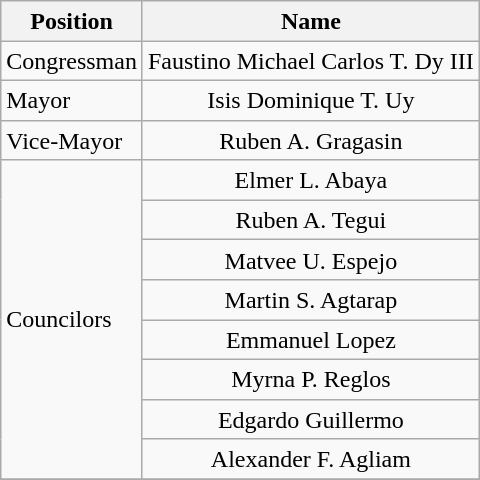<table class="wikitable" style="line-height:1.20em; font-size:100%;">
<tr>
<th>Position</th>
<th>Name</th>
</tr>
<tr>
<td>Congressman</td>
<td style="text-align:center;">Faustino Michael Carlos T. Dy III</td>
</tr>
<tr>
<td>Mayor</td>
<td style="text-align:center;">Isis Dominique T. Uy</td>
</tr>
<tr>
<td>Vice-Mayor</td>
<td style="text-align:center;">Ruben A. Gragasin</td>
</tr>
<tr>
<td rowspan=8>Councilors</td>
<td style="text-align:center;">Elmer L. Abaya</td>
</tr>
<tr>
<td style="text-align:center;">Ruben A. Tegui</td>
</tr>
<tr>
<td style="text-align:center;">Matvee U. Espejo</td>
</tr>
<tr>
<td style="text-align:center;">Martin S. Agtarap</td>
</tr>
<tr>
<td style="text-align:center;">Emmanuel Lopez</td>
</tr>
<tr>
<td style="text-align:center;">Myrna P. Reglos</td>
</tr>
<tr>
<td style="text-align:center;">Edgardo Guillermo</td>
</tr>
<tr>
<td style="text-align:center;">Alexander F. Agliam</td>
</tr>
<tr>
</tr>
</table>
